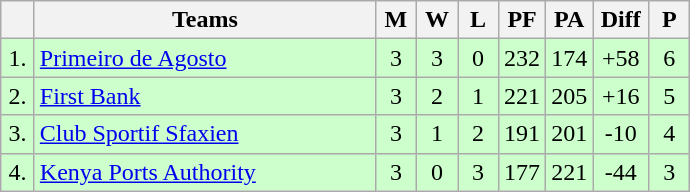<table class="wikitable" style="text-align:center">
<tr>
<th width=15></th>
<th width=220>Teams</th>
<th width=20>M</th>
<th width=20>W</th>
<th width=20>L</th>
<th width=20>PF</th>
<th width=20>PA</th>
<th width=30>Diff</th>
<th width=20>P</th>
</tr>
<tr style="background: #ccffcc;">
<td>1.</td>
<td align=left> <a href='#'>Primeiro de Agosto</a></td>
<td>3</td>
<td>3</td>
<td>0</td>
<td>232</td>
<td>174</td>
<td>+58</td>
<td>6</td>
</tr>
<tr style="background: #ccffcc;">
<td>2.</td>
<td align=left> <a href='#'>First Bank</a></td>
<td>3</td>
<td>2</td>
<td>1</td>
<td>221</td>
<td>205</td>
<td>+16</td>
<td>5</td>
</tr>
<tr style="background: #ccffcc;">
<td>3.</td>
<td align=left> <a href='#'>Club Sportif Sfaxien</a></td>
<td>3</td>
<td>1</td>
<td>2</td>
<td>191</td>
<td>201</td>
<td>-10</td>
<td>4</td>
</tr>
<tr style="background: #ccffcc;">
<td>4.</td>
<td align=left> <a href='#'>Kenya Ports Authority</a></td>
<td>3</td>
<td>0</td>
<td>3</td>
<td>177</td>
<td>221</td>
<td>-44</td>
<td>3</td>
</tr>
</table>
